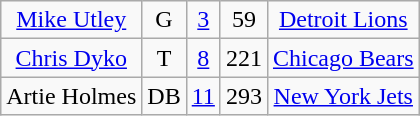<table class=wikitable style="text-align:center">
<tr>
<td><a href='#'>Mike Utley</a></td>
<td>G</td>
<td><a href='#'>3</a></td>
<td>59</td>
<td><a href='#'>Detroit Lions</a></td>
</tr>
<tr>
<td><a href='#'>Chris Dyko</a></td>
<td>T</td>
<td><a href='#'>8</a></td>
<td>221</td>
<td><a href='#'>Chicago Bears</a></td>
</tr>
<tr>
<td>Artie Holmes</td>
<td>DB</td>
<td><a href='#'>11</a></td>
<td>293</td>
<td><a href='#'>New York Jets</a></td>
</tr>
</table>
